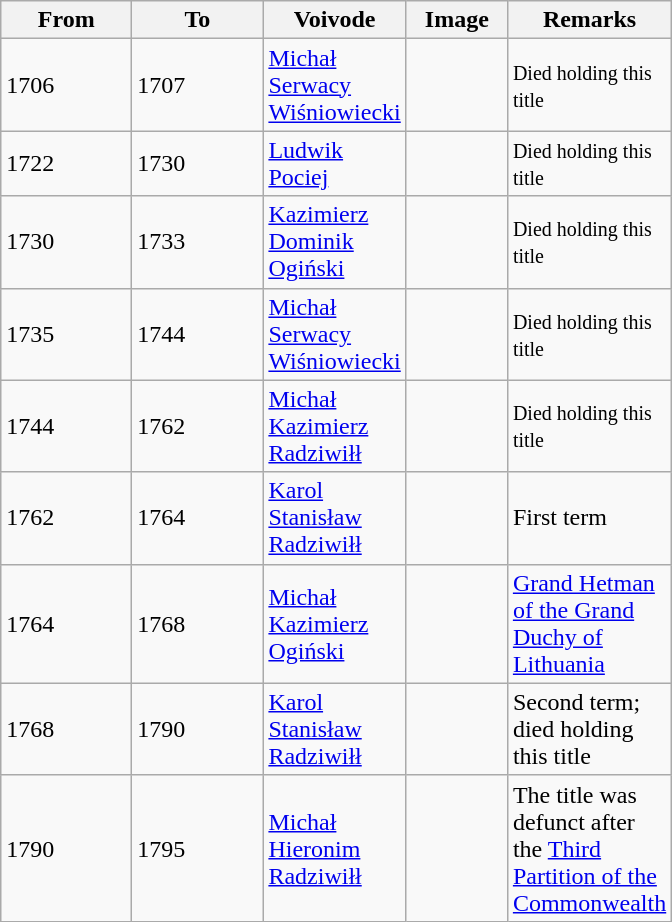<table class="wikitable">
<tr align="left">
<th width="80pt">From</th>
<th width="80pt">To</th>
<th width="60pt">Voivode</th>
<th width="60pt">Image</th>
<th width="60pt">Remarks</th>
</tr>
<tr ---->
<td>1706</td>
<td>1707</td>
<td><a href='#'>Michał Serwacy Wiśniowiecki</a></td>
<td></td>
<td><small>Died holding this title</small></td>
</tr>
<tr ---->
<td>1722</td>
<td>1730</td>
<td><a href='#'>Ludwik Pociej</a></td>
<td></td>
<td><small>Died holding this title</small></td>
</tr>
<tr ---->
<td>1730</td>
<td>1733</td>
<td><a href='#'>Kazimierz Dominik Ogiński</a></td>
<td></td>
<td><small>Died holding this title</small></td>
</tr>
<tr ---->
<td>1735</td>
<td>1744</td>
<td><a href='#'>Michał Serwacy Wiśniowiecki</a></td>
<td></td>
<td><small>Died holding this title</small></td>
</tr>
<tr ---->
<td>1744</td>
<td>1762</td>
<td><a href='#'>Michał Kazimierz Radziwiłł</a></td>
<td></td>
<td><small>Died holding this title</small></td>
</tr>
<tr ---->
<td>1762</td>
<td>1764</td>
<td><a href='#'>Karol Stanisław Radziwiłł</a></td>
<td></td>
<td>First term</td>
</tr>
<tr ---->
<td>1764</td>
<td>1768</td>
<td><a href='#'>Michał Kazimierz Ogiński</a></td>
<td></td>
<td><a href='#'>Grand Hetman of the Grand Duchy of Lithuania</a></td>
</tr>
<tr ---->
<td>1768</td>
<td>1790</td>
<td><a href='#'>Karol Stanisław Radziwiłł</a></td>
<td></td>
<td>Second term; died holding this title</td>
</tr>
<tr ---->
<td>1790</td>
<td>1795</td>
<td><a href='#'>Michał Hieronim Radziwiłł</a></td>
<td></td>
<td>The title was defunct after the <a href='#'>Third Partition of the Commonwealth</a></td>
</tr>
</table>
